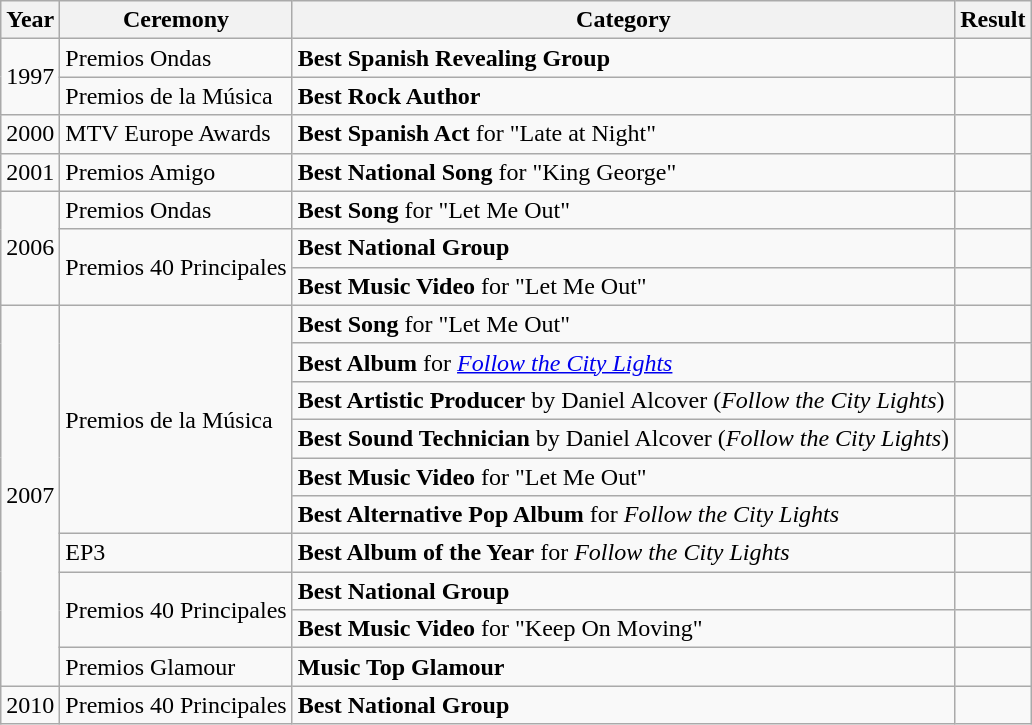<table class="wikitable">
<tr>
<th>Year</th>
<th>Ceremony</th>
<th>Category</th>
<th>Result</th>
</tr>
<tr>
<td rowspan="2">1997</td>
<td>Premios Ondas</td>
<td><strong>Best Spanish Revealing Group</strong></td>
<td></td>
</tr>
<tr>
<td>Premios de la Música</td>
<td><strong>Best Rock Author</strong></td>
<td></td>
</tr>
<tr>
<td>2000</td>
<td>MTV Europe Awards</td>
<td><strong>Best Spanish Act</strong> for "Late at Night"</td>
<td></td>
</tr>
<tr>
<td>2001</td>
<td>Premios Amigo</td>
<td><strong>Best National Song</strong> for "King George"</td>
<td></td>
</tr>
<tr>
<td rowspan="3">2006</td>
<td>Premios Ondas</td>
<td><strong>Best Song</strong> for "Let Me Out"</td>
<td></td>
</tr>
<tr>
<td rowspan="2">Premios 40 Principales</td>
<td><strong>Best National Group</strong></td>
<td></td>
</tr>
<tr>
<td><strong>Best Music Video</strong> for "Let Me Out"</td>
<td></td>
</tr>
<tr>
<td rowspan="10">2007</td>
<td rowspan="6">Premios de la Música</td>
<td><strong>Best Song</strong> for "Let Me Out"</td>
<td></td>
</tr>
<tr>
<td><strong>Best Album</strong> for <em><a href='#'>Follow the City Lights</a></em></td>
<td></td>
</tr>
<tr>
<td><strong>Best Artistic Producer</strong> by Daniel Alcover (<em>Follow the City Lights</em>)</td>
<td></td>
</tr>
<tr>
<td><strong>Best Sound Technician</strong> by Daniel Alcover (<em>Follow the City Lights</em>)</td>
<td></td>
</tr>
<tr>
<td><strong>Best Music Video</strong> for "Let Me Out"</td>
<td></td>
</tr>
<tr>
<td><strong>Best Alternative Pop Album</strong> for <em>Follow the City Lights</em></td>
<td></td>
</tr>
<tr>
<td>EP3</td>
<td><strong>Best Album of the Year</strong> for <em>Follow the City Lights</em></td>
<td></td>
</tr>
<tr>
<td rowspan="2">Premios 40 Principales</td>
<td><strong>Best National Group</strong></td>
<td></td>
</tr>
<tr>
<td><strong>Best Music Video</strong> for "Keep On Moving"</td>
<td></td>
</tr>
<tr>
<td>Premios Glamour</td>
<td><strong>Music Top Glamour</strong></td>
<td></td>
</tr>
<tr>
<td>2010</td>
<td>Premios 40 Principales</td>
<td><strong>Best National Group</strong></td>
<td></td>
</tr>
</table>
